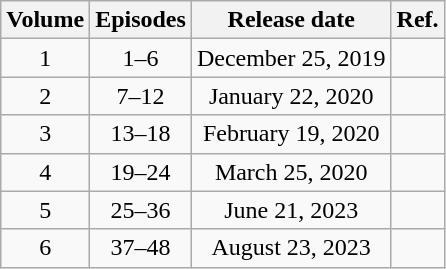<table class="wikitable" style="text-align: center;">
<tr>
<th>Volume</th>
<th>Episodes</th>
<th>Release date</th>
<th>Ref.</th>
</tr>
<tr>
<td>1</td>
<td>1–6</td>
<td>December 25, 2019</td>
<td></td>
</tr>
<tr>
<td>2</td>
<td>7–12</td>
<td>January 22, 2020</td>
<td></td>
</tr>
<tr>
<td>3</td>
<td>13–18</td>
<td>February 19, 2020</td>
<td></td>
</tr>
<tr>
<td>4</td>
<td>19–24</td>
<td>March 25, 2020</td>
<td></td>
</tr>
<tr>
<td>5</td>
<td>25–36</td>
<td>June 21, 2023</td>
<td></td>
</tr>
<tr>
<td>6</td>
<td>37–48</td>
<td>August 23, 2023</td>
<td></td>
</tr>
</table>
